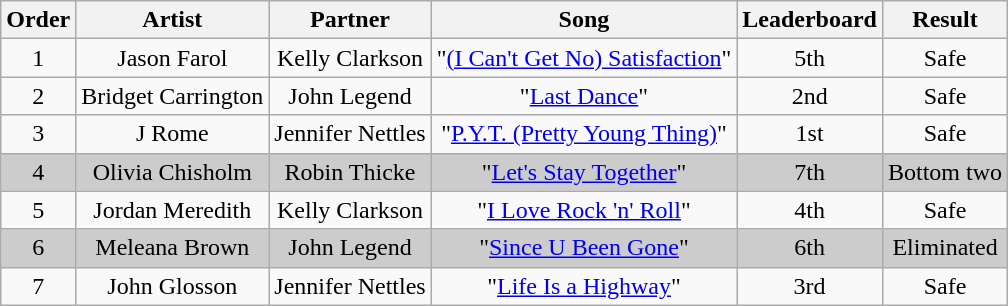<table class="wikitable sortable" style="text-align:center">
<tr>
<th>Order</th>
<th>Artist</th>
<th>Partner</th>
<th>Song</th>
<th>Leaderboard</th>
<th>Result</th>
</tr>
<tr>
<td>1</td>
<td>Jason Farol</td>
<td>Kelly Clarkson</td>
<td>"<a href='#'>(I Can't Get No) Satisfaction</a>"</td>
<td>5th</td>
<td>Safe</td>
</tr>
<tr>
<td>2</td>
<td>Bridget Carrington</td>
<td>John Legend</td>
<td>"<a href='#'>Last Dance</a>"</td>
<td>2nd</td>
<td>Safe</td>
</tr>
<tr>
<td>3</td>
<td>J Rome</td>
<td>Jennifer Nettles</td>
<td>"<a href='#'>P.Y.T. (Pretty Young Thing)</a>"</td>
<td>1st</td>
<td>Safe</td>
</tr>
<tr style="background:#ccc;">
<td>4</td>
<td>Olivia Chisholm</td>
<td>Robin Thicke</td>
<td>"<a href='#'>Let's Stay Together</a>"</td>
<td>7th</td>
<td>Bottom two</td>
</tr>
<tr>
<td>5</td>
<td>Jordan Meredith</td>
<td>Kelly Clarkson</td>
<td>"<a href='#'>I Love Rock 'n' Roll</a>"</td>
<td>4th</td>
<td>Safe</td>
</tr>
<tr style="background:#ccc;">
<td>6</td>
<td>Meleana Brown</td>
<td>John Legend</td>
<td>"<a href='#'>Since U Been Gone</a>"</td>
<td>6th</td>
<td>Eliminated</td>
</tr>
<tr>
<td>7</td>
<td>John Glosson</td>
<td>Jennifer Nettles</td>
<td>"<a href='#'>Life Is a Highway</a>"</td>
<td>3rd</td>
<td>Safe</td>
</tr>
</table>
